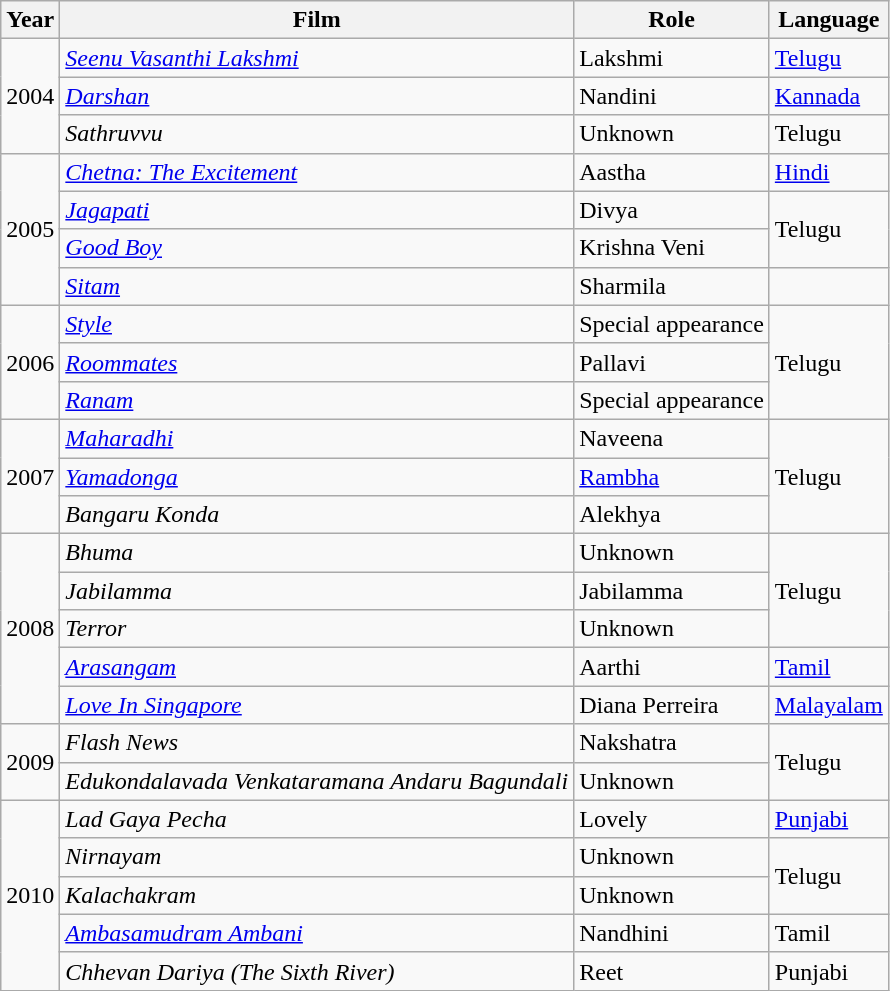<table class="wikitable sortable">
<tr>
<th>Year</th>
<th>Film</th>
<th>Role</th>
<th>Language</th>
</tr>
<tr>
<td rowspan="3">2004</td>
<td><em><a href='#'>Seenu Vasanthi Lakshmi</a></em></td>
<td>Lakshmi</td>
<td><a href='#'>Telugu</a></td>
</tr>
<tr>
<td><em><a href='#'>Darshan</a></em></td>
<td>Nandini</td>
<td><a href='#'>Kannada</a></td>
</tr>
<tr>
<td><em>Sathruvvu</em></td>
<td>Unknown</td>
<td>Telugu</td>
</tr>
<tr>
<td rowspan="4">2005</td>
<td><em><a href='#'>Chetna: The Excitement</a></em></td>
<td>Aastha</td>
<td><a href='#'>Hindi</a></td>
</tr>
<tr>
<td><em><a href='#'>Jagapati</a></em></td>
<td>Divya</td>
<td rowspan="2">Telugu</td>
</tr>
<tr>
<td><em><a href='#'>Good Boy</a></em></td>
<td>Krishna Veni</td>
</tr>
<tr>
<td><em><a href='#'>Sitam</a></em></td>
<td>Sharmila</td>
</tr>
<tr>
<td rowspan="3">2006</td>
<td><em><a href='#'>Style</a></em></td>
<td>Special appearance</td>
<td rowspan="3">Telugu</td>
</tr>
<tr>
<td><em><a href='#'>Roommates</a></em></td>
<td>Pallavi</td>
</tr>
<tr>
<td><em><a href='#'>Ranam</a></em></td>
<td>Special appearance</td>
</tr>
<tr>
<td rowspan="3">2007</td>
<td><em><a href='#'>Maharadhi</a></em></td>
<td>Naveena</td>
<td rowspan="3">Telugu</td>
</tr>
<tr>
<td><em><a href='#'>Yamadonga</a></em></td>
<td><a href='#'>Rambha</a></td>
</tr>
<tr>
<td><em>Bangaru Konda</em></td>
<td>Alekhya</td>
</tr>
<tr>
<td rowspan="5">2008</td>
<td><em>Bhuma</em></td>
<td>Unknown</td>
<td rowspan="3">Telugu</td>
</tr>
<tr>
<td><em>Jabilamma</em></td>
<td>Jabilamma</td>
</tr>
<tr>
<td><em>Terror</em></td>
<td>Unknown</td>
</tr>
<tr>
<td><em><a href='#'>Arasangam</a></em></td>
<td>Aarthi</td>
<td><a href='#'>Tamil</a></td>
</tr>
<tr>
<td><em><a href='#'>Love In Singapore</a></em></td>
<td>Diana Perreira</td>
<td><a href='#'>Malayalam</a></td>
</tr>
<tr>
<td rowspan="2">2009</td>
<td><em>Flash News</em></td>
<td>Nakshatra</td>
<td rowspan="2">Telugu</td>
</tr>
<tr>
<td><em>Edukondalavada Venkataramana Andaru Bagundali</em></td>
<td>Unknown</td>
</tr>
<tr>
<td rowspan="5">2010</td>
<td><em>Lad Gaya Pecha</em></td>
<td>Lovely</td>
<td><a href='#'>Punjabi</a></td>
</tr>
<tr>
<td><em>Nirnayam</em></td>
<td>Unknown</td>
<td rowspan="2">Telugu</td>
</tr>
<tr>
<td><em>Kalachakram</em></td>
<td>Unknown</td>
</tr>
<tr>
<td><em><a href='#'>Ambasamudram Ambani</a></em></td>
<td>Nandhini</td>
<td>Tamil</td>
</tr>
<tr>
<td><em>Chhevan Dariya (The Sixth River)</em></td>
<td>Reet</td>
<td>Punjabi</td>
</tr>
</table>
